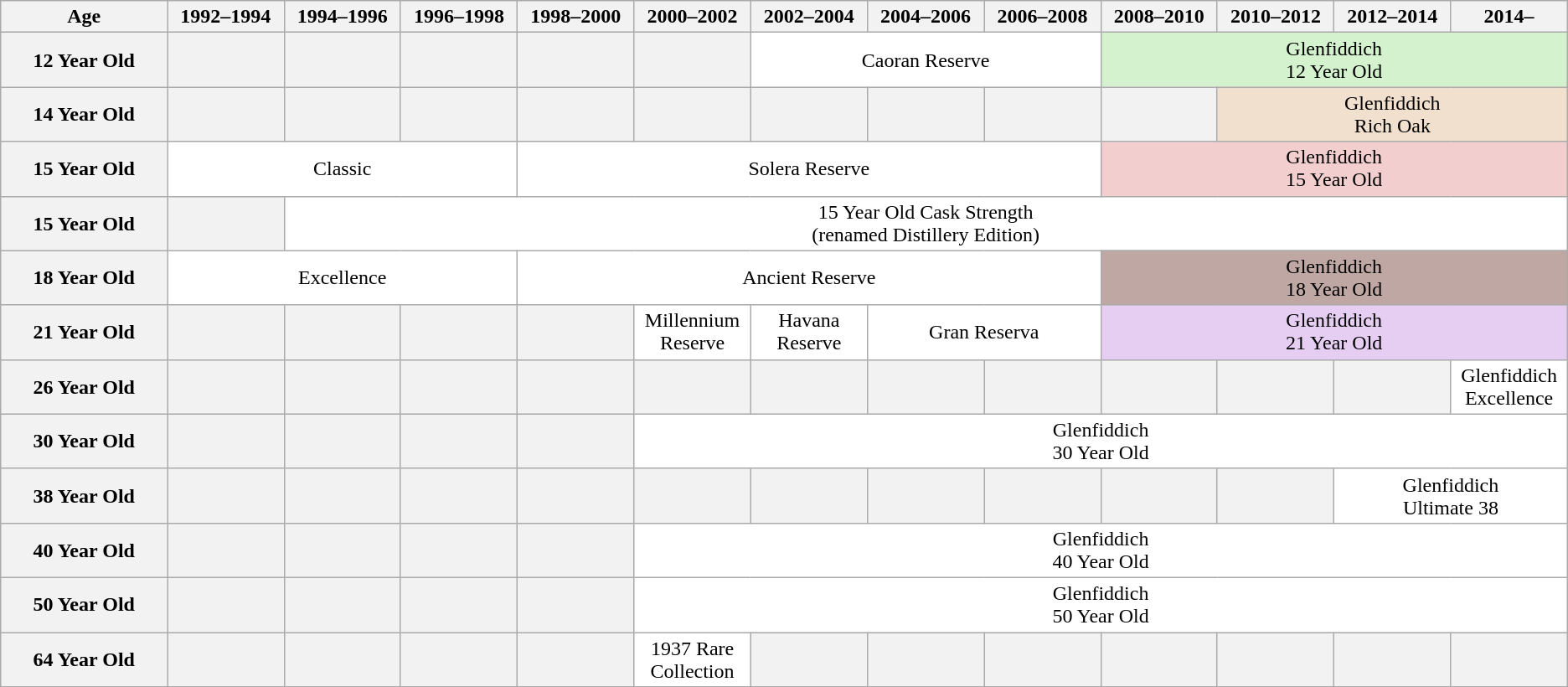<table class="wikitable">
<tr>
<th style="width:10%;">Age</th>
<th style="width:7%;">1992–1994</th>
<th style="width:7%;">1994–1996</th>
<th style="width:7%;">1996–1998</th>
<th style="width:7%;">1998–2000</th>
<th style="width:7%;">2000–2002</th>
<th style="width:7%;">2002–2004</th>
<th style="width:7%;">2004–2006</th>
<th style="width:7%;">2006–2008</th>
<th style="width:7%;">2008–2010</th>
<th style="width:7%;">2010–2012</th>
<th style="width:7%;">2012–2014</th>
<th style="width:7%;">2014–</th>
</tr>
<tr style="text-align:center;">
<th>12 Year Old</th>
<th></th>
<th></th>
<th></th>
<th></th>
<th></th>
<td colspan="3" style="background:#fff;">Caoran Reserve</td>
<td colspan="4" style="background:#D4F2CE;">Glenfiddich<br>12 Year Old</td>
</tr>
<tr style="text-align:center;">
<th>14 Year Old</th>
<th></th>
<th></th>
<th></th>
<th></th>
<th></th>
<th></th>
<th></th>
<th></th>
<th></th>
<td colspan="3" style="background:#F2E0CE;">Glenfiddich <br>Rich Oak</td>
</tr>
<tr style="text-align:center;">
<th>15 Year Old</th>
<td colspan="3" style="background:#fff;">Classic</td>
<td colspan="5" style="background:#fff;">Solera Reserve</td>
<td colspan="4" style="background:#F2CECE;">Glenfiddich<br>15 Year Old</td>
</tr>
<tr style="text-align:center;">
<th>15 Year Old</th>
<th></th>
<td colspan="11" style="background:#fff;">15 Year Old Cask Strength<br>(renamed Distillery Edition)</td>
</tr>
<tr style="text-align:center;">
<th>18 Year Old</th>
<td colspan="3" style="background:#fff;">Excellence</td>
<td colspan="5" style="background:#fff;">Ancient Reserve</td>
<td colspan="4" style="background:#BFA7A3;">Glenfiddich<br>18 Year Old</td>
</tr>
<tr style="text-align:center;">
<th>21 Year Old</th>
<th></th>
<th></th>
<th></th>
<th></th>
<td colspan="1" style="background:#fff;">Millennium Reserve</td>
<td colspan="1" style="background:#fff;">Havana Reserve</td>
<td colspan="2" style="background:#fff;">Gran Reserva</td>
<td colspan="4" style="background:#E6CEF2;">Glenfiddich<br>21 Year Old</td>
</tr>
<tr style="text-align:center;">
<th>26 Year Old</th>
<th></th>
<th></th>
<th></th>
<th></th>
<th></th>
<th></th>
<th></th>
<th></th>
<th></th>
<th></th>
<th></th>
<td colspan="1" style="background:#fff;">Glenfiddich<br>Excellence</td>
</tr>
<tr style="text-align:center;">
<th>30 Year Old</th>
<th></th>
<th></th>
<th></th>
<th></th>
<td colspan="8" style="background:#fff;">Glenfiddich<br>30 Year Old</td>
</tr>
<tr style="text-align:center;">
<th>38 Year Old</th>
<th></th>
<th></th>
<th></th>
<th></th>
<th></th>
<th></th>
<th></th>
<th></th>
<th></th>
<th></th>
<td colspan="2" style="background:#fff;">Glenfiddich<br>Ultimate 38</td>
</tr>
<tr style="text-align:center;">
<th>40 Year Old</th>
<th></th>
<th></th>
<th></th>
<th></th>
<td colspan="8" style="background:#fff;">Glenfiddich<br>40 Year Old</td>
</tr>
<tr style="text-align:center;">
<th>50 Year Old</th>
<th></th>
<th></th>
<th></th>
<th></th>
<td colspan="8" style="background:#fff;">Glenfiddich<br>50 Year Old</td>
</tr>
<tr style="text-align:center;">
<th>64 Year Old</th>
<th></th>
<th></th>
<th></th>
<th></th>
<td colspan="1" style="background:#fff;">1937 Rare Collection</td>
<th></th>
<th></th>
<th></th>
<th></th>
<th></th>
<th></th>
<th></th>
</tr>
</table>
